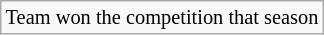<table class=wikitable style=font-size:85%>
<tr>
<td> Team won the competition that season</td>
</tr>
</table>
